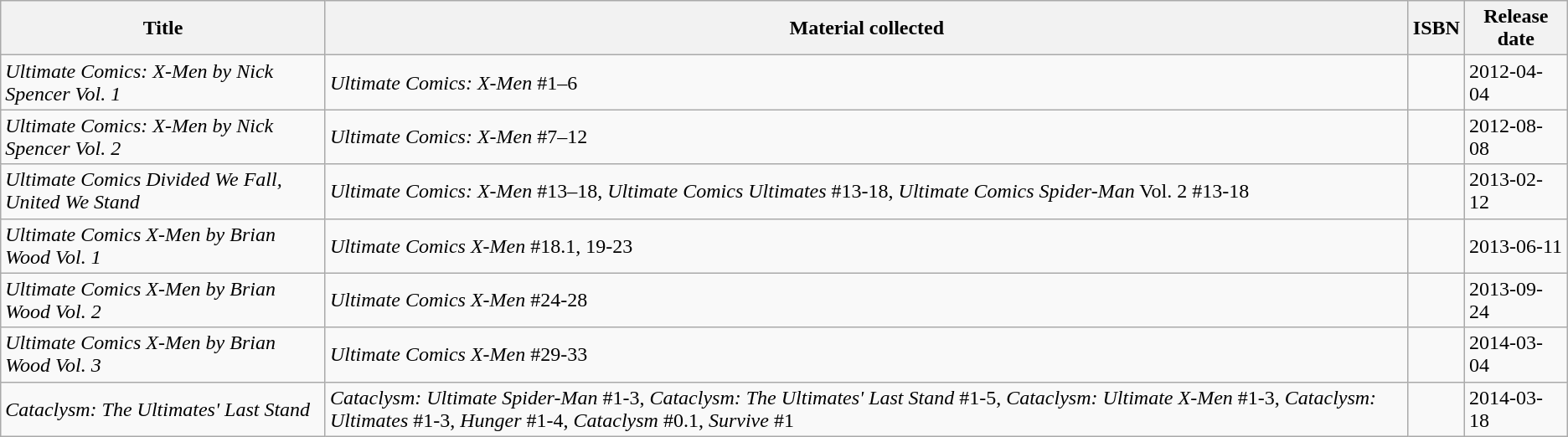<table class="wikitable">
<tr>
<th>Title</th>
<th>Material collected</th>
<th>ISBN</th>
<th>Release date</th>
</tr>
<tr>
<td><em>Ultimate Comics: X-Men by Nick Spencer Vol. 1</em></td>
<td><em>Ultimate Comics: X-Men</em> #1–6</td>
<td></td>
<td>2012-04-04</td>
</tr>
<tr>
<td><em>Ultimate Comics: X-Men by Nick Spencer Vol. 2</em></td>
<td><em>Ultimate Comics: X-Men</em> #7–12</td>
<td></td>
<td>2012-08-08</td>
</tr>
<tr>
<td><em> Ultimate Comics Divided We Fall, United We Stand</em></td>
<td><em>Ultimate Comics: X-Men</em> #13–18, <em>Ultimate Comics Ultimates</em> #13-18, <em>Ultimate Comics Spider-Man</em> Vol. 2 #13-18</td>
<td></td>
<td>2013-02-12</td>
</tr>
<tr>
<td><em>Ultimate Comics X-Men by Brian Wood Vol. 1</em></td>
<td><em>Ultimate Comics X-Men</em> #18.1, 19-23</td>
<td></td>
<td>2013-06-11</td>
</tr>
<tr>
<td><em>Ultimate Comics X-Men by Brian Wood Vol. 2</em></td>
<td><em>Ultimate Comics X-Men</em> #24-28</td>
<td></td>
<td>2013-09-24</td>
</tr>
<tr>
<td><em>Ultimate Comics X-Men by Brian Wood Vol. 3</em></td>
<td><em>Ultimate Comics X-Men</em> #29-33</td>
<td></td>
<td>2014-03-04</td>
</tr>
<tr>
<td><em>Cataclysm: The Ultimates' Last Stand</em></td>
<td><em>Cataclysm: Ultimate Spider-Man</em> #1-3, <em>Cataclysm: The Ultimates' Last Stand</em> #1-5, <em>Cataclysm: Ultimate X-Men</em> #1-3, <em>Cataclysm: Ultimates</em> #1-3, <em>Hunger</em> #1-4, <em>Cataclysm</em> #0.1, <em>Survive</em> #1</td>
<td></td>
<td>2014-03-18</td>
</tr>
</table>
